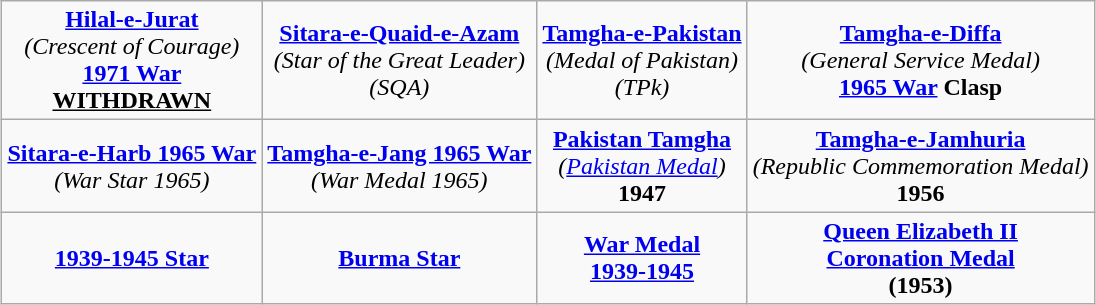<table class="wikitable" style="margin:1em auto; text-align:center;">
<tr>
<td><strong><a href='#'>Hilal-e-Jurat</a></strong><br><em>(Crescent of Courage)</em><br><strong><a href='#'>1971 War</a></strong><br><u><strong>WITHDRAWN</strong></u></td>
<td><strong><a href='#'>Sitara-e-Quaid-e-Azam</a></strong><br><em>(Star of the Great Leader)</em><br><em>(SQA)</em></td>
<td><strong><a href='#'>Tamgha-e-Pakistan</a></strong><br><em>(Medal of Pakistan)</em><br><em>(TPk)</em></td>
<td><strong><a href='#'>Tamgha-e-Diffa</a></strong><br><em>(General Service Medal)</em><br><strong><a href='#'>1965 War</a> Clasp</strong></td>
</tr>
<tr>
<td><strong><a href='#'>Sitara-e-Harb 1965 War</a></strong><br><em>(War Star 1965)</em></td>
<td><strong><a href='#'>Tamgha-e-Jang 1965 War</a></strong><br><em>(War Medal 1965)</em></td>
<td><strong><a href='#'>Pakistan Tamgha</a></strong><br><em>(<a href='#'>Pakistan Medal</a>)</em><br><strong>1947</strong></td>
<td><strong><a href='#'>Tamgha-e-Jamhuria</a></strong><br><em>(Republic Commemoration Medal)</em><br><strong>1956</strong></td>
</tr>
<tr>
<td><strong><a href='#'>1939-1945 Star</a></strong></td>
<td><strong><a href='#'>Burma Star</a></strong></td>
<td><strong><a href='#'>War Medal</a></strong><br><strong><a href='#'>1939-1945</a></strong></td>
<td><strong><a href='#'>Queen Elizabeth II</a></strong><br><strong><a href='#'>Coronation Medal</a></strong><br><strong>(1953)</strong></td>
</tr>
</table>
